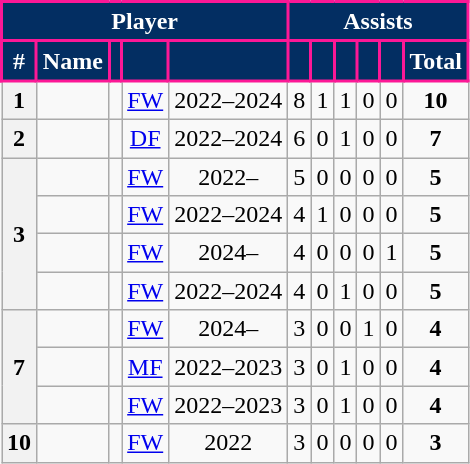<table class="wikitable sortable" style="text-align:center;">
<tr>
<th colspan="5" style="background:#032E62; color:white; border:2px solid #FC1896;" scope="colgroup">Player</th>
<th colspan="6" style="background:#032E62; color:white; border:2px solid #FC1896;" scope="colgroup">Assists</th>
</tr>
<tr>
<th style="background:#032E62; color:white; border:2px solid #FC1896;" scope="col">#</th>
<th style="background:#032E62; color:white; border:2px solid #FC1896;" scope="col">Name</th>
<th style="background:#032E62; color:white; border:2px solid #FC1896;" scope="col"></th>
<th style="background:#032E62; color:white; border:2px solid #FC1896;" scope="col"></th>
<th style="background:#032E62; color:white; border:2px solid #FC1896;" scope="col"></th>
<th style="background:#032E62; color:white; border:2px solid #FC1896;" scope="col"></th>
<th style="background:#032E62; color:white; border:2px solid #FC1896;" scope="col"></th>
<th style="background:#032E62; color:white; border:2px solid #FC1896;" scope="col"></th>
<th style="background:#032E62; color:white; border:2px solid #FC1896;" scope="col"></th>
<th style="background:#032E62; color:white; border:2px solid #FC1896;" scope="col"></th>
<th style="background:#032E62; color:white; border:2px solid #FC1896;" scope="col">Total</th>
</tr>
<tr>
<th scope="row">1</th>
<td align="left"></td>
<td></td>
<td><a href='#'>FW</a></td>
<td>2022–2024</td>
<td>8</td>
<td>1</td>
<td>1</td>
<td>0</td>
<td>0</td>
<td><strong>10</strong></td>
</tr>
<tr>
<th scope="row">2</th>
<td align="left"></td>
<td></td>
<td><a href='#'>DF</a></td>
<td>2022–2024</td>
<td>6</td>
<td>0</td>
<td>1</td>
<td>0</td>
<td>0</td>
<td><strong>7</strong></td>
</tr>
<tr>
<th rowspan="4">3</th>
<td align="left"><strong></strong></td>
<td></td>
<td><a href='#'>FW</a></td>
<td>2022–</td>
<td>5</td>
<td>0</td>
<td>0</td>
<td>0</td>
<td>0</td>
<td><strong>5</strong></td>
</tr>
<tr>
<td align="left"></td>
<td></td>
<td><a href='#'>FW</a></td>
<td>2022–2024</td>
<td>4</td>
<td>1</td>
<td>0</td>
<td>0</td>
<td>0</td>
<td><strong>5</strong></td>
</tr>
<tr>
<td align="left"><strong></strong></td>
<td></td>
<td><a href='#'>FW</a></td>
<td>2024–</td>
<td>4</td>
<td>0</td>
<td>0</td>
<td>0</td>
<td>1</td>
<td><strong>5</strong></td>
</tr>
<tr>
<td align="left"></td>
<td></td>
<td><a href='#'>FW</a></td>
<td>2022–2024</td>
<td>4</td>
<td>0</td>
<td>1</td>
<td>0</td>
<td>0</td>
<td><strong>5</strong></td>
</tr>
<tr>
<th rowspan="3">7</th>
<td align="left"><strong></strong></td>
<td></td>
<td><a href='#'>FW</a></td>
<td>2024–</td>
<td>3</td>
<td>0</td>
<td>0</td>
<td>1</td>
<td>0</td>
<td><strong>4</strong></td>
</tr>
<tr>
<td align="left"></td>
<td></td>
<td><a href='#'>MF</a></td>
<td>2022–2023</td>
<td>3</td>
<td>0</td>
<td>1</td>
<td>0</td>
<td>0</td>
<td><strong>4</strong></td>
</tr>
<tr>
<td align="left"></td>
<td></td>
<td><a href='#'>FW</a></td>
<td>2022–2023</td>
<td>3</td>
<td>0</td>
<td>1</td>
<td>0</td>
<td>0</td>
<td><strong>4</strong></td>
</tr>
<tr>
<th scope="row">10</th>
<td align="left"></td>
<td></td>
<td><a href='#'>FW</a></td>
<td>2022</td>
<td>3</td>
<td>0</td>
<td>0</td>
<td>0</td>
<td>0</td>
<td><strong>3</strong></td>
</tr>
</table>
